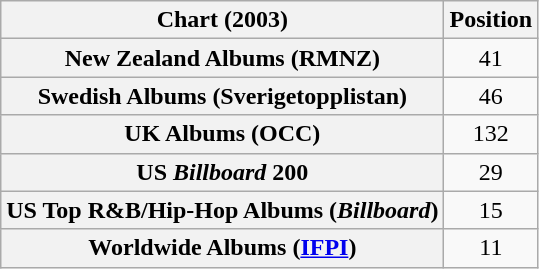<table class="wikitable sortable plainrowheaders" style="text-align:center;">
<tr>
<th>Chart (2003)</th>
<th>Position</th>
</tr>
<tr>
<th scope="row">New Zealand Albums (RMNZ)</th>
<td>41</td>
</tr>
<tr>
<th scope="row">Swedish Albums (Sverigetopplistan)</th>
<td>46</td>
</tr>
<tr>
<th scope="row">UK Albums (OCC)</th>
<td>132</td>
</tr>
<tr>
<th scope="row">US <em>Billboard</em> 200</th>
<td>29</td>
</tr>
<tr>
<th scope="row">US Top R&B/Hip-Hop Albums (<em>Billboard</em>)</th>
<td>15</td>
</tr>
<tr>
<th scope="row">Worldwide Albums (<a href='#'>IFPI</a>)</th>
<td>11</td>
</tr>
</table>
